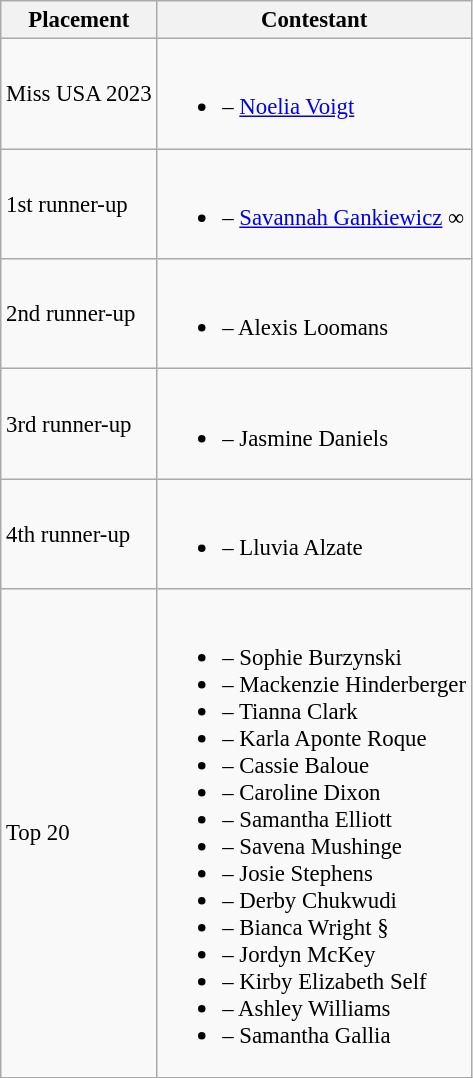<table class="wikitable sortable" style="font-size: 95%;">
<tr>
<th>Placement</th>
<th>Contestant</th>
</tr>
<tr>
<td>Miss USA 2023</td>
<td><br><ul><li> – <a href='#'>Noelia Voigt</a></li></ul></td>
</tr>
<tr>
<td>1st runner-up</td>
<td><br><ul><li> – <a href='#'>Savannah Gankiewicz</a> ∞</li></ul></td>
</tr>
<tr>
<td>2nd runner-up</td>
<td><br><ul><li> – Alexis Loomans</li></ul></td>
</tr>
<tr>
<td>3rd runner-up</td>
<td><br><ul><li> – Jasmine Daniels</li></ul></td>
</tr>
<tr>
<td>4th runner-up</td>
<td><br><ul><li> – Lluvia Alzate</li></ul></td>
</tr>
<tr>
<td>Top 20</td>
<td><br><ul><li> – Sophie Burzynski</li><li> – Mackenzie Hinderberger</li><li> – Tianna Clark</li><li> – Karla Aponte Roque</li><li> – Cassie Baloue</li><li> – Caroline Dixon</li><li> – Samantha Elliott</li><li> – Savena Mushinge</li><li> – Josie Stephens</li><li> – Derby Chukwudi</li><li> – Bianca Wright §</li><li> – Jordyn McKey</li><li> – Kirby Elizabeth Self</li><li> – Ashley Williams</li><li> – Samantha Gallia</li></ul></td>
</tr>
</table>
